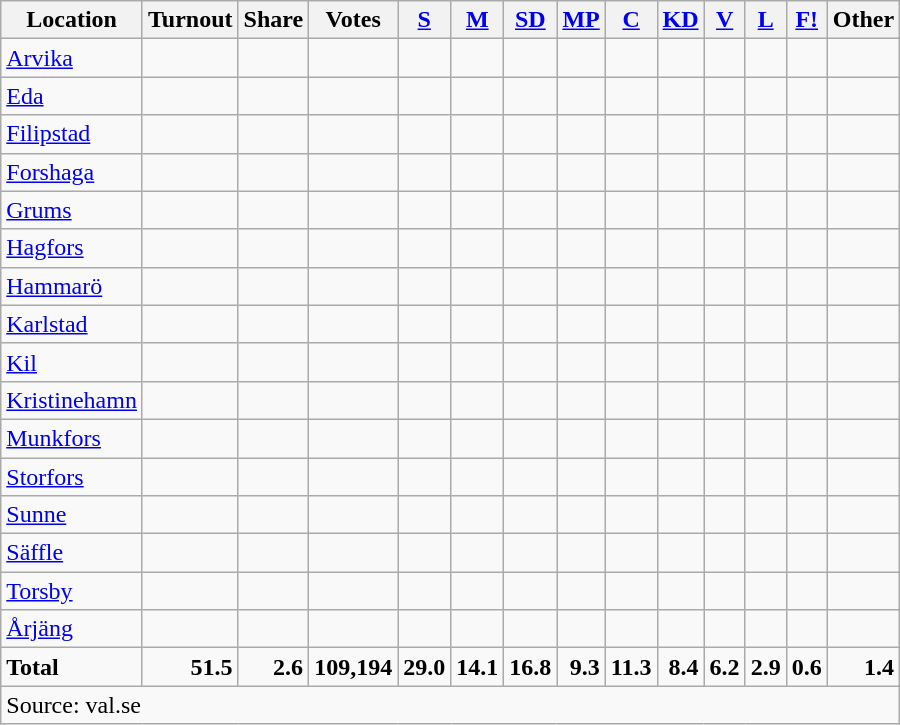<table class="wikitable sortable" style=text-align:right>
<tr>
<th>Location</th>
<th>Turnout</th>
<th>Share</th>
<th>Votes</th>
<th><a href='#'>S</a></th>
<th><a href='#'>M</a></th>
<th><a href='#'>SD</a></th>
<th><a href='#'>MP</a></th>
<th><a href='#'>C</a></th>
<th><a href='#'>KD</a></th>
<th><a href='#'>V</a></th>
<th><a href='#'>L</a></th>
<th><a href='#'>F!</a></th>
<th>Other</th>
</tr>
<tr>
<td align=left><a href='#'>Arvika</a></td>
<td></td>
<td></td>
<td></td>
<td></td>
<td></td>
<td></td>
<td></td>
<td></td>
<td></td>
<td></td>
<td></td>
<td></td>
<td></td>
</tr>
<tr>
<td align=left><a href='#'>Eda</a></td>
<td></td>
<td></td>
<td></td>
<td></td>
<td></td>
<td></td>
<td></td>
<td></td>
<td></td>
<td></td>
<td></td>
<td></td>
<td></td>
</tr>
<tr>
<td align=left><a href='#'>Filipstad</a></td>
<td></td>
<td></td>
<td></td>
<td></td>
<td></td>
<td></td>
<td></td>
<td></td>
<td></td>
<td></td>
<td></td>
<td></td>
<td></td>
</tr>
<tr>
<td align=left><a href='#'>Forshaga</a></td>
<td></td>
<td></td>
<td></td>
<td></td>
<td></td>
<td></td>
<td></td>
<td></td>
<td></td>
<td></td>
<td></td>
<td></td>
<td></td>
</tr>
<tr>
<td align=left><a href='#'>Grums</a></td>
<td></td>
<td></td>
<td></td>
<td></td>
<td></td>
<td></td>
<td></td>
<td></td>
<td></td>
<td></td>
<td></td>
<td></td>
<td></td>
</tr>
<tr>
<td align=left><a href='#'>Hagfors</a></td>
<td></td>
<td></td>
<td></td>
<td></td>
<td></td>
<td></td>
<td></td>
<td></td>
<td></td>
<td></td>
<td></td>
<td></td>
<td></td>
</tr>
<tr>
<td align=left><a href='#'>Hammarö</a></td>
<td></td>
<td></td>
<td></td>
<td></td>
<td></td>
<td></td>
<td></td>
<td></td>
<td></td>
<td></td>
<td></td>
<td></td>
<td></td>
</tr>
<tr>
<td align=left><a href='#'>Karlstad</a></td>
<td></td>
<td></td>
<td></td>
<td></td>
<td></td>
<td></td>
<td></td>
<td></td>
<td></td>
<td></td>
<td></td>
<td></td>
<td></td>
</tr>
<tr>
<td align=left><a href='#'>Kil</a></td>
<td></td>
<td></td>
<td></td>
<td></td>
<td></td>
<td></td>
<td></td>
<td></td>
<td></td>
<td></td>
<td></td>
<td></td>
<td></td>
</tr>
<tr>
<td align=left><a href='#'>Kristinehamn</a></td>
<td></td>
<td></td>
<td></td>
<td></td>
<td></td>
<td></td>
<td></td>
<td></td>
<td></td>
<td></td>
<td></td>
<td></td>
<td></td>
</tr>
<tr>
<td align=left><a href='#'>Munkfors</a></td>
<td></td>
<td></td>
<td></td>
<td></td>
<td></td>
<td></td>
<td></td>
<td></td>
<td></td>
<td></td>
<td></td>
<td></td>
<td></td>
</tr>
<tr>
<td align=left><a href='#'>Storfors</a></td>
<td></td>
<td></td>
<td></td>
<td></td>
<td></td>
<td></td>
<td></td>
<td></td>
<td></td>
<td></td>
<td></td>
<td></td>
<td></td>
</tr>
<tr>
<td align=left><a href='#'>Sunne</a></td>
<td></td>
<td></td>
<td></td>
<td></td>
<td></td>
<td></td>
<td></td>
<td></td>
<td></td>
<td></td>
<td></td>
<td></td>
<td></td>
</tr>
<tr>
<td align=left><a href='#'>Säffle</a></td>
<td></td>
<td></td>
<td></td>
<td></td>
<td></td>
<td></td>
<td></td>
<td></td>
<td></td>
<td></td>
<td></td>
<td></td>
<td></td>
</tr>
<tr>
<td align=left><a href='#'>Torsby</a></td>
<td></td>
<td></td>
<td></td>
<td></td>
<td></td>
<td></td>
<td></td>
<td></td>
<td></td>
<td></td>
<td></td>
<td></td>
<td></td>
</tr>
<tr>
<td align=left><a href='#'>Årjäng</a></td>
<td></td>
<td></td>
<td></td>
<td></td>
<td></td>
<td></td>
<td></td>
<td></td>
<td></td>
<td></td>
<td></td>
<td></td>
<td></td>
</tr>
<tr>
<td align=left><strong>Total</strong></td>
<td><strong>51.5</strong></td>
<td><strong>2.6</strong></td>
<td><strong>109,194</strong></td>
<td><strong>29.0</strong></td>
<td><strong>14.1</strong></td>
<td><strong>16.8</strong></td>
<td><strong>9.3</strong></td>
<td><strong>11.3</strong></td>
<td><strong>8.4</strong></td>
<td><strong>6.2</strong></td>
<td><strong>2.9</strong></td>
<td><strong>0.6</strong></td>
<td><strong>1.4</strong></td>
</tr>
<tr>
<td align=left colspan=14>Source: val.se </td>
</tr>
</table>
